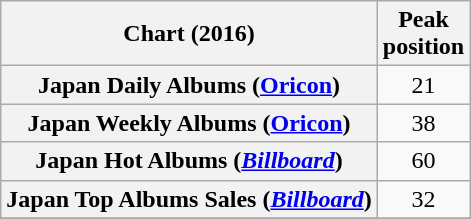<table class="wikitable sortable plainrowheaders" style="text-align:center;">
<tr>
<th scope="col">Chart (2016)</th>
<th scope="col">Peak<br>position</th>
</tr>
<tr>
<th scope="row">Japan Daily Albums (<a href='#'>Oricon</a>)</th>
<td style="text-align:center;">21</td>
</tr>
<tr>
<th scope="row">Japan Weekly Albums (<a href='#'>Oricon</a>)</th>
<td style="text-align:center;">38</td>
</tr>
<tr>
<th scope="row">Japan Hot Albums (<em><a href='#'>Billboard</a></em>)</th>
<td style="text-align:center;">60</td>
</tr>
<tr>
<th scope="row">Japan Top Albums Sales (<em><a href='#'>Billboard</a></em>)</th>
<td style="text-align:center;">32</td>
</tr>
<tr>
</tr>
</table>
